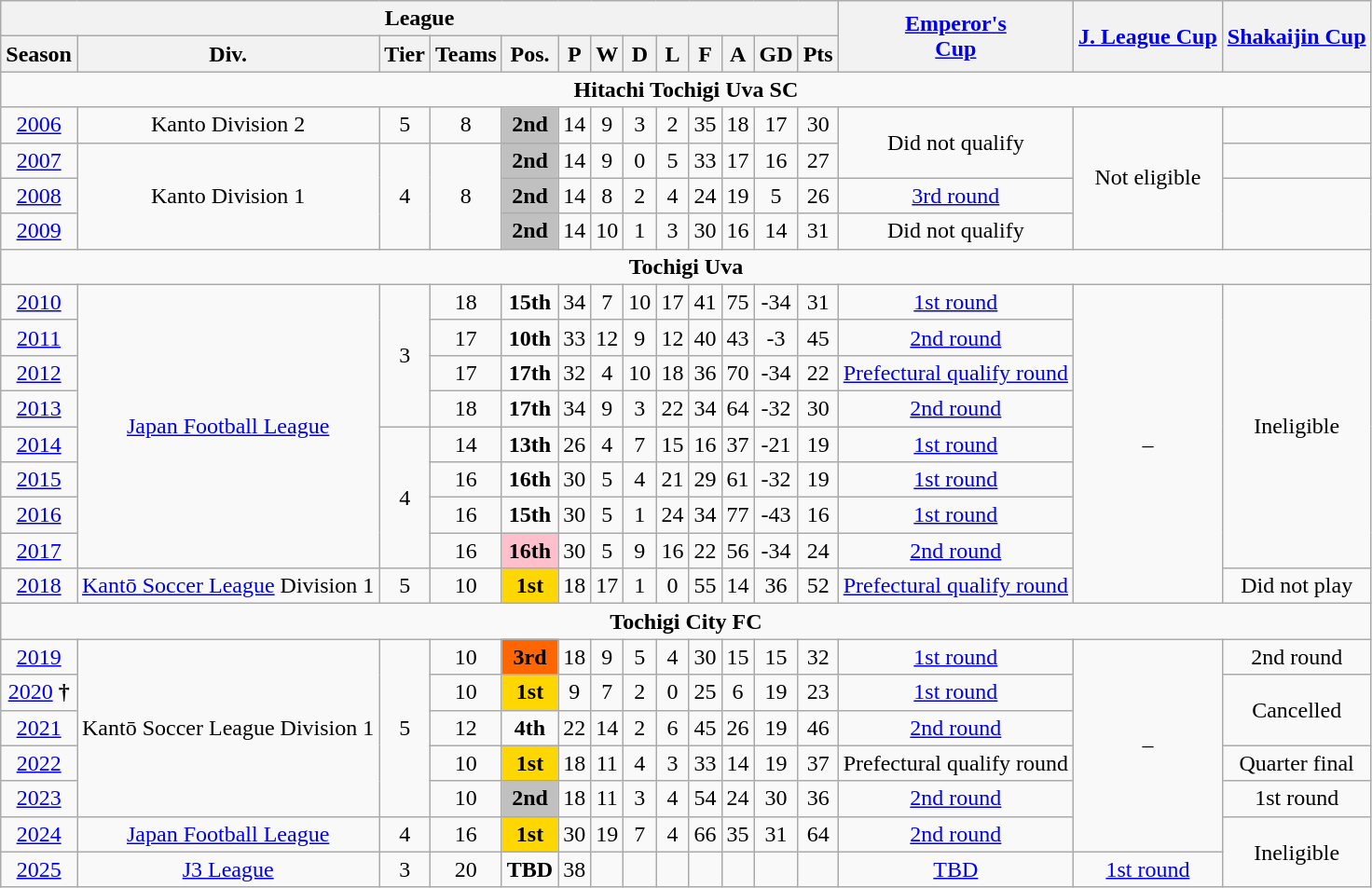<table class="wikitable" style="text-align:center">
<tr>
<th colspan="13">League</th>
<th rowspan="2"><a href='#'>Emperor's<br>Cup</a></th>
<th rowspan="2"><a href='#'>J. League Cup</a></th>
<th rowspan="2"><a href='#'>Shakaijin Cup</a></th>
</tr>
<tr>
<th>Season</th>
<th>Div.</th>
<th>Tier</th>
<th>Teams</th>
<th>Pos.</th>
<th>P</th>
<th>W</th>
<th>D</th>
<th>L</th>
<th>F</th>
<th>A</th>
<th>GD</th>
<th>Pts</th>
</tr>
<tr>
<td colspan="17"><strong>Hitachi Tochigi Uva SC</strong></td>
</tr>
<tr>
<td><a href='#'>2006</a></td>
<td>Kanto Division 2</td>
<td>5</td>
<td>8</td>
<td bgcolor=silver><strong>2nd</strong></td>
<td>14</td>
<td>9</td>
<td>3</td>
<td>2</td>
<td>35</td>
<td>18</td>
<td>17</td>
<td>30</td>
<td rowspan="2">Did not qualify</td>
<td rowspan="4">Not eligible</td>
<td></td>
</tr>
<tr>
<td><a href='#'>2007</a></td>
<td rowspan="3">Kanto Division 1</td>
<td rowspan="3">4</td>
<td rowspan="3">8</td>
<td bgcolor=silver><strong>2nd</strong></td>
<td>14</td>
<td>9</td>
<td>0</td>
<td>5</td>
<td>33</td>
<td>17</td>
<td>16</td>
<td>27</td>
<td></td>
</tr>
<tr>
<td><a href='#'>2008</a></td>
<td bgcolor=silver><strong>2nd</strong></td>
<td>14</td>
<td>8</td>
<td>2</td>
<td>4</td>
<td>24</td>
<td>19</td>
<td>5</td>
<td>26</td>
<td><a href='#'>3rd round</a></td>
</tr>
<tr>
<td><a href='#'>2009</a></td>
<td bgcolor=silver><strong>2nd</strong></td>
<td>14</td>
<td>10</td>
<td>1</td>
<td>3</td>
<td>30</td>
<td>16</td>
<td>14</td>
<td>31</td>
<td>Did not qualify</td>
</tr>
<tr>
<td colspan="17"><strong>Tochigi Uva</strong></td>
</tr>
<tr>
<td><a href='#'>2010</a></td>
<td rowspan="8"><a href='#'>Japan Football League</a></td>
<td rowspan="4">3</td>
<td>18</td>
<td><strong>15th</strong></td>
<td>34</td>
<td>7</td>
<td>10</td>
<td>17</td>
<td>41</td>
<td>75</td>
<td>-34</td>
<td>31</td>
<td><a href='#'>1st round</a></td>
<td rowspan="9">–</td>
<td rowspan=8>Ineligible</td>
</tr>
<tr>
<td><a href='#'>2011</a></td>
<td>17</td>
<td><strong>10th</strong></td>
<td>33</td>
<td>12</td>
<td>9</td>
<td>12</td>
<td>40</td>
<td>43</td>
<td>-3</td>
<td>45</td>
<td><a href='#'>2nd round</a></td>
</tr>
<tr>
<td><a href='#'>2012</a></td>
<td>17</td>
<td><strong>17th</strong></td>
<td>32</td>
<td>4</td>
<td>10</td>
<td>18</td>
<td>36</td>
<td>70</td>
<td>-34</td>
<td>22</td>
<td><a href='#'>Prefectural qualify round</a></td>
</tr>
<tr>
<td><a href='#'>2013</a></td>
<td>18</td>
<td><strong>17th</strong></td>
<td>34</td>
<td>9</td>
<td>3</td>
<td>22</td>
<td>34</td>
<td>64</td>
<td>-32</td>
<td>30</td>
<td><a href='#'>2nd round</a></td>
</tr>
<tr>
<td><a href='#'>2014</a></td>
<td rowspan="4">4</td>
<td>14</td>
<td><strong>13th</strong></td>
<td>26</td>
<td>4</td>
<td>7</td>
<td>15</td>
<td>16</td>
<td>37</td>
<td>-21</td>
<td>19</td>
<td><a href='#'>1st round</a></td>
</tr>
<tr>
<td><a href='#'>2015</a></td>
<td>16</td>
<td><strong>16th</strong></td>
<td>30</td>
<td>5</td>
<td>4</td>
<td>21</td>
<td>29</td>
<td>61</td>
<td>-32</td>
<td>19</td>
<td><a href='#'>1st round</a></td>
</tr>
<tr>
<td><a href='#'>2016</a></td>
<td>16</td>
<td><strong>15th</strong></td>
<td>30</td>
<td>5</td>
<td>1</td>
<td>24</td>
<td>34</td>
<td>77</td>
<td>-43</td>
<td>16</td>
<td><a href='#'>1st round</a></td>
</tr>
<tr>
<td><a href='#'>2017</a></td>
<td>16</td>
<td bgcolor=pink><strong>16th</strong></td>
<td>30</td>
<td>5</td>
<td>9</td>
<td>16</td>
<td>22</td>
<td>56</td>
<td>-34</td>
<td>24</td>
<td><a href='#'>2nd round</a></td>
</tr>
<tr>
<td><a href='#'>2018</a></td>
<td><a href='#'>Kantō Soccer League</a> Division 1</td>
<td>5</td>
<td>10</td>
<td bgcolor="gold"><strong>1st</strong></td>
<td>18</td>
<td>17</td>
<td>1</td>
<td>0</td>
<td>55</td>
<td>14</td>
<td>36</td>
<td>52</td>
<td><a href='#'>Prefectural qualify round</a></td>
<td>Did not play</td>
</tr>
<tr>
<td colspan="17"><strong>Tochigi City FC</strong></td>
</tr>
<tr>
<td><a href='#'>2019</a></td>
<td rowspan="5">Kantō Soccer League Division 1</td>
<td rowspan="5">5</td>
<td>10</td>
<td bgcolor=#ff6600><strong>3rd</strong></td>
<td>18</td>
<td>9</td>
<td>5</td>
<td>4</td>
<td>30</td>
<td>15</td>
<td>15</td>
<td>32</td>
<td><a href='#'>1st round</a></td>
<td rowspan="6">–</td>
<td>2nd round</td>
</tr>
<tr>
<td><a href='#'>2020</a> <strong>†</strong></td>
<td>10</td>
<td bgcolor=gold><strong>1st</strong></td>
<td>9</td>
<td>7</td>
<td>2</td>
<td>0</td>
<td>25</td>
<td>6</td>
<td>19</td>
<td>23</td>
<td><a href='#'>1st round</a></td>
<td rowspan="2">Cancelled</td>
</tr>
<tr>
<td><a href='#'>2021</a></td>
<td>12</td>
<td><strong>4th</strong></td>
<td>22</td>
<td>14</td>
<td>2</td>
<td>6</td>
<td>45</td>
<td>26</td>
<td>19</td>
<td>46</td>
<td><a href='#'>2nd round</a></td>
</tr>
<tr>
<td><a href='#'>2022</a></td>
<td>10</td>
<td bgcolor=gold><strong>1st</strong></td>
<td>18</td>
<td>11</td>
<td>4</td>
<td>3</td>
<td>33</td>
<td>14</td>
<td>19</td>
<td>37</td>
<td>Prefectural qualify round</td>
<td>Quarter final</td>
</tr>
<tr>
<td><a href='#'>2023</a></td>
<td>10</td>
<td bgcolor="silver"><strong>2nd</strong></td>
<td>18</td>
<td>11</td>
<td>3</td>
<td>4</td>
<td>54</td>
<td>24</td>
<td>30</td>
<td>36</td>
<td><a href='#'>2nd round</a></td>
<td>1st round</td>
</tr>
<tr>
<td><a href='#'>2024</a></td>
<td><a href='#'>Japan Football League</a></td>
<td>4</td>
<td>16</td>
<td bgcolor=gold><strong>1st</strong></td>
<td>30</td>
<td>19</td>
<td>7</td>
<td>4</td>
<td>66</td>
<td>35</td>
<td>31</td>
<td>64</td>
<td><a href='#'>2nd round</a></td>
<td rowspan="2">Ineligible</td>
</tr>
<tr>
<td><a href='#'>2025</a></td>
<td><a href='#'>J3 League</a></td>
<td>3</td>
<td>20</td>
<td><strong>TBD</strong></td>
<td>38</td>
<td></td>
<td></td>
<td></td>
<td></td>
<td></td>
<td></td>
<td></td>
<td><a href='#'>TBD</a></td>
<td><a href='#'>1st round</a></td>
</tr>
</table>
